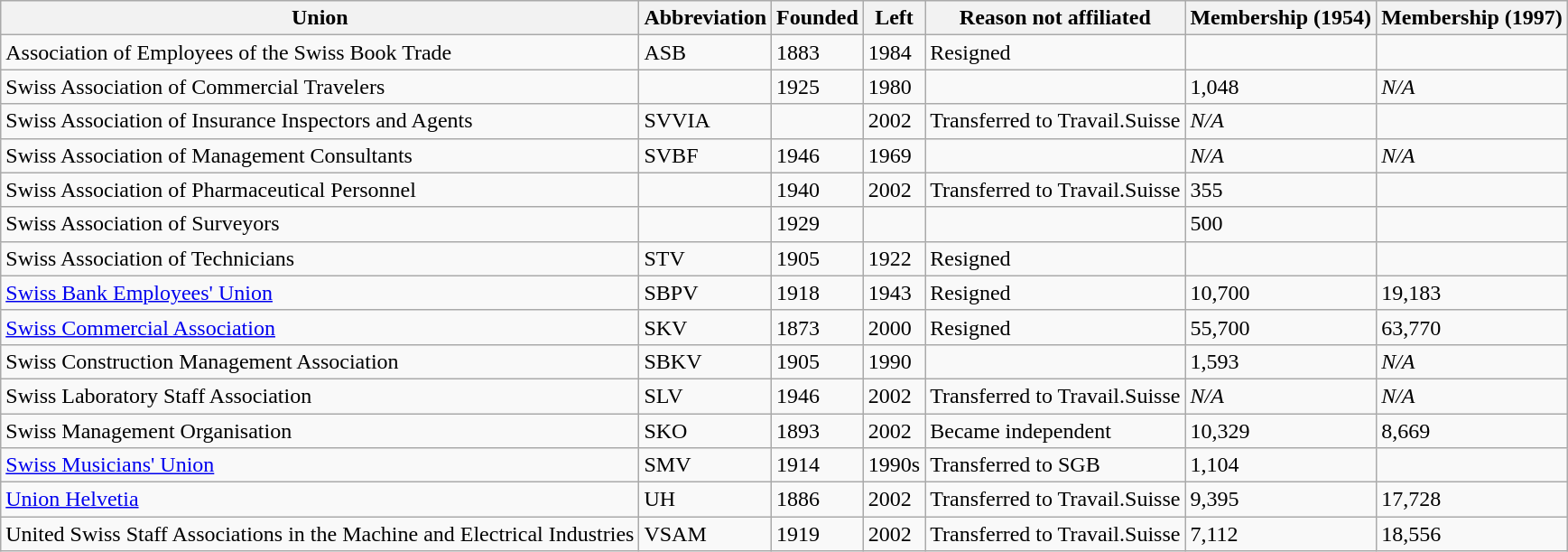<table class="wikitable sortable">
<tr>
<th>Union</th>
<th>Abbreviation</th>
<th>Founded</th>
<th>Left</th>
<th>Reason not affiliated</th>
<th>Membership (1954)</th>
<th>Membership (1997)</th>
</tr>
<tr>
<td>Association of Employees of the Swiss Book Trade</td>
<td>ASB</td>
<td>1883</td>
<td>1984</td>
<td>Resigned</td>
<td></td>
<td></td>
</tr>
<tr>
<td>Swiss Association of Commercial Travelers</td>
<td></td>
<td>1925</td>
<td>1980</td>
<td></td>
<td>1,048</td>
<td><em>N/A</em></td>
</tr>
<tr>
<td>Swiss Association of Insurance Inspectors and Agents</td>
<td>SVVIA</td>
<td></td>
<td>2002</td>
<td>Transferred to Travail.Suisse</td>
<td><em>N/A</em></td>
<td></td>
</tr>
<tr>
<td>Swiss Association of Management Consultants</td>
<td>SVBF</td>
<td>1946</td>
<td>1969</td>
<td></td>
<td><em>N/A</em></td>
<td><em>N/A</em></td>
</tr>
<tr>
<td>Swiss Association of Pharmaceutical Personnel</td>
<td></td>
<td>1940</td>
<td>2002</td>
<td>Transferred to Travail.Suisse</td>
<td>355</td>
<td></td>
</tr>
<tr>
<td>Swiss Association of Surveyors</td>
<td></td>
<td>1929</td>
<td></td>
<td></td>
<td>500</td>
<td></td>
</tr>
<tr>
<td>Swiss Association of Technicians</td>
<td>STV</td>
<td>1905</td>
<td>1922</td>
<td>Resigned</td>
<td></td>
<td></td>
</tr>
<tr>
<td><a href='#'>Swiss Bank Employees' Union</a></td>
<td>SBPV</td>
<td>1918</td>
<td>1943</td>
<td>Resigned</td>
<td>10,700</td>
<td>19,183</td>
</tr>
<tr>
<td><a href='#'>Swiss Commercial Association</a></td>
<td>SKV</td>
<td>1873</td>
<td>2000</td>
<td>Resigned</td>
<td>55,700</td>
<td>63,770</td>
</tr>
<tr>
<td>Swiss Construction Management Association</td>
<td>SBKV</td>
<td>1905</td>
<td>1990</td>
<td></td>
<td>1,593</td>
<td><em>N/A</em></td>
</tr>
<tr>
<td>Swiss Laboratory Staff Association</td>
<td>SLV</td>
<td>1946</td>
<td>2002</td>
<td>Transferred to Travail.Suisse</td>
<td><em>N/A</em></td>
<td><em>N/A</em></td>
</tr>
<tr>
<td>Swiss Management Organisation</td>
<td>SKO</td>
<td>1893</td>
<td>2002</td>
<td>Became independent</td>
<td>10,329</td>
<td>8,669</td>
</tr>
<tr>
<td><a href='#'>Swiss Musicians' Union</a></td>
<td>SMV</td>
<td>1914</td>
<td>1990s</td>
<td>Transferred to SGB</td>
<td>1,104</td>
<td></td>
</tr>
<tr>
<td><a href='#'>Union Helvetia</a></td>
<td>UH</td>
<td>1886</td>
<td>2002</td>
<td>Transferred to Travail.Suisse</td>
<td>9,395</td>
<td>17,728</td>
</tr>
<tr>
<td>United Swiss Staff Associations in the Machine and Electrical Industries</td>
<td>VSAM</td>
<td>1919</td>
<td>2002</td>
<td>Transferred to Travail.Suisse</td>
<td>7,112</td>
<td>18,556</td>
</tr>
</table>
